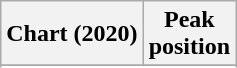<table class="wikitable sortable plainrowheaders" style="text-align:center;">
<tr>
<th scope="col">Chart (2020)</th>
<th scope="col">Peak<br>position</th>
</tr>
<tr>
</tr>
<tr>
</tr>
<tr>
</tr>
</table>
